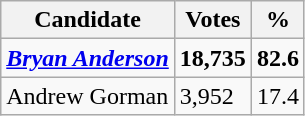<table class="wikitable" align="left">
<tr>
<th>Candidate</th>
<th>Votes</th>
<th>%</th>
</tr>
<tr>
<td><strong><em><a href='#'>Bryan Anderson</a></em></strong></td>
<td><strong>18,735</strong></td>
<td><strong>82.6</strong></td>
</tr>
<tr>
<td>Andrew Gorman</td>
<td>3,952</td>
<td>17.4</td>
</tr>
</table>
